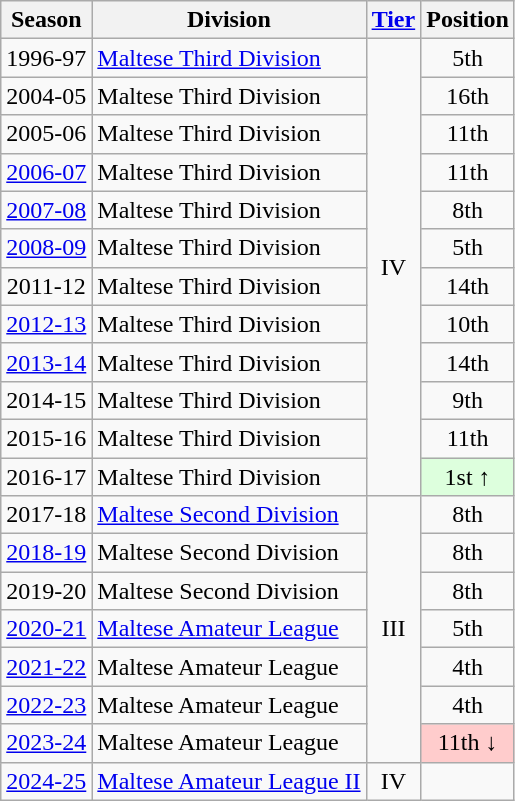<table class="wikitable">
<tr>
<th>Season</th>
<th>Division</th>
<th><a href='#'>Tier</a></th>
<th>Position</th>
</tr>
<tr align="center">
<td>1996-97</td>
<td align="left"><a href='#'>Maltese Third Division</a></td>
<td rowspan="12">IV</td>
<td>5th</td>
</tr>
<tr align="center">
<td>2004-05</td>
<td align="left">Maltese Third Division</td>
<td>16th</td>
</tr>
<tr align="center">
<td>2005-06</td>
<td align="left">Maltese Third Division</td>
<td>11th</td>
</tr>
<tr align="center">
<td><a href='#'>2006-07</a></td>
<td align="left">Maltese Third Division</td>
<td>11th</td>
</tr>
<tr align="center">
<td><a href='#'>2007-08</a></td>
<td align="left">Maltese Third Division</td>
<td>8th</td>
</tr>
<tr align="center">
<td><a href='#'>2008-09</a></td>
<td align="left">Maltese Third Division</td>
<td>5th</td>
</tr>
<tr align="center">
<td>2011-12</td>
<td align="left">Maltese Third Division</td>
<td>14th</td>
</tr>
<tr align="center">
<td><a href='#'>2012-13</a></td>
<td align="left">Maltese Third Division</td>
<td>10th</td>
</tr>
<tr align="center">
<td><a href='#'>2013-14</a></td>
<td align="left">Maltese Third Division</td>
<td>14th</td>
</tr>
<tr align="center">
<td>2014-15</td>
<td align="left">Maltese Third Division</td>
<td>9th</td>
</tr>
<tr align="center">
<td>2015-16</td>
<td align="left">Maltese Third Division</td>
<td>11th</td>
</tr>
<tr align="center">
<td>2016-17</td>
<td align="left">Maltese Third Division</td>
<td bgcolor="ddffdd">1st ↑</td>
</tr>
<tr align="center">
<td>2017-18</td>
<td align="left"><a href='#'>Maltese Second Division</a></td>
<td rowspan="7">III</td>
<td>8th</td>
</tr>
<tr align="center">
<td><a href='#'>2018-19</a></td>
<td align="left">Maltese Second Division</td>
<td>8th</td>
</tr>
<tr align="center">
<td>2019-20</td>
<td align="left">Maltese Second Division</td>
<td>8th</td>
</tr>
<tr align="center">
<td><a href='#'>2020-21</a></td>
<td align="left"><a href='#'>Maltese Amateur League</a></td>
<td>5th</td>
</tr>
<tr align="center">
<td><a href='#'>2021-22</a></td>
<td align="left">Maltese Amateur League</td>
<td>4th</td>
</tr>
<tr align="center">
<td><a href='#'>2022-23</a></td>
<td align="left">Maltese Amateur League</td>
<td>4th</td>
</tr>
<tr align="center">
<td><a href='#'>2023-24</a></td>
<td align="left">Maltese Amateur League</td>
<td bgcolor="ffcccc">11th ↓</td>
</tr>
<tr align="center">
<td><a href='#'>2024-25</a></td>
<td><a href='#'>Maltese Amateur League II</a></td>
<td>IV</td>
</tr>
</table>
